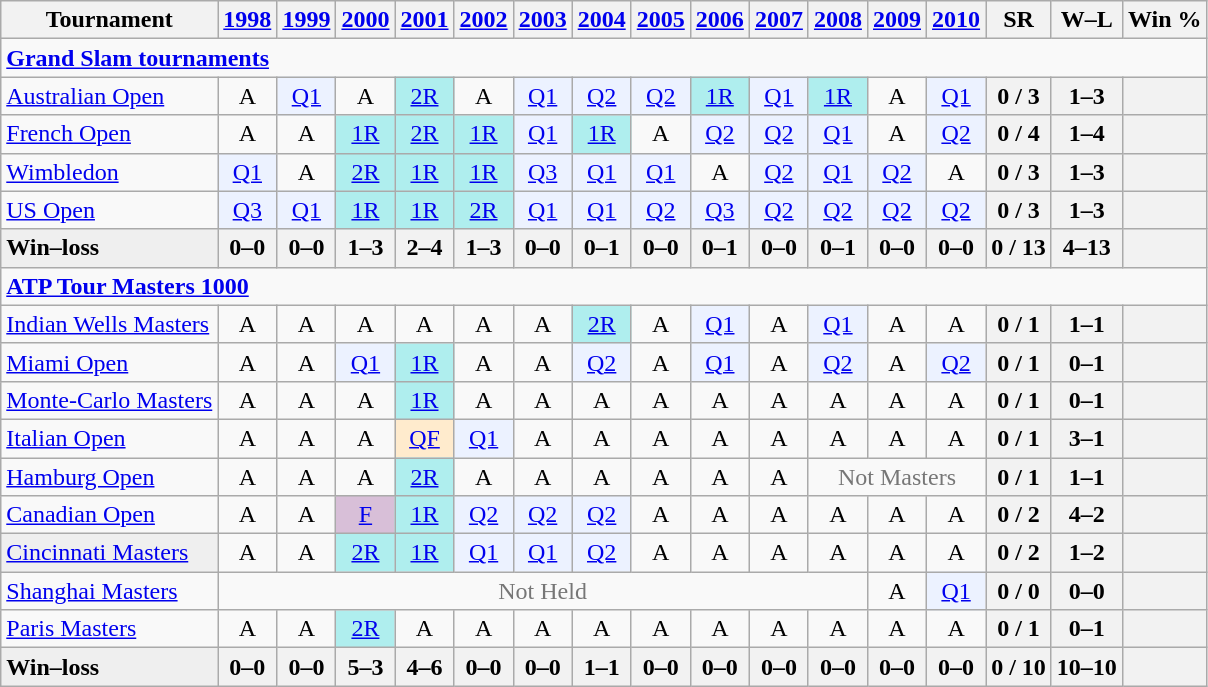<table class=wikitable style=text-align:center>
<tr>
<th>Tournament</th>
<th><a href='#'>1998</a></th>
<th><a href='#'>1999</a></th>
<th><a href='#'>2000</a></th>
<th><a href='#'>2001</a></th>
<th><a href='#'>2002</a></th>
<th><a href='#'>2003</a></th>
<th><a href='#'>2004</a></th>
<th><a href='#'>2005</a></th>
<th><a href='#'>2006</a></th>
<th><a href='#'>2007</a></th>
<th><a href='#'>2008</a></th>
<th><a href='#'>2009</a></th>
<th><a href='#'>2010</a></th>
<th>SR</th>
<th>W–L</th>
<th>Win %</th>
</tr>
<tr>
<td colspan=25 style=text-align:left><a href='#'><strong>Grand Slam tournaments</strong></a></td>
</tr>
<tr>
<td align=left><a href='#'>Australian Open</a></td>
<td>A</td>
<td bgcolor=ecf2ff><a href='#'>Q1</a></td>
<td>A</td>
<td bgcolor=afeeee><a href='#'>2R</a></td>
<td>A</td>
<td bgcolor=ecf2ff><a href='#'>Q1</a></td>
<td bgcolor=ecf2ff><a href='#'>Q2</a></td>
<td bgcolor=ecf2ff><a href='#'>Q2</a></td>
<td bgcolor=afeeee><a href='#'>1R</a></td>
<td bgcolor=ecf2ff><a href='#'>Q1</a></td>
<td bgcolor=afeeee><a href='#'>1R</a></td>
<td>A</td>
<td bgcolor=ecf2ff><a href='#'>Q1</a></td>
<th>0 / 3</th>
<th>1–3</th>
<th></th>
</tr>
<tr>
<td align=left><a href='#'>French Open</a></td>
<td>A</td>
<td>A</td>
<td bgcolor=afeeee><a href='#'>1R</a></td>
<td bgcolor=afeeee><a href='#'>2R</a></td>
<td bgcolor=afeeee><a href='#'>1R</a></td>
<td bgcolor=ecf2ff><a href='#'>Q1</a></td>
<td bgcolor=afeeee><a href='#'>1R</a></td>
<td>A</td>
<td bgcolor=ecf2ff><a href='#'>Q2</a></td>
<td bgcolor=ecf2ff><a href='#'>Q2</a></td>
<td bgcolor=ecf2ff><a href='#'>Q1</a></td>
<td>A</td>
<td bgcolor=ecf2ff><a href='#'>Q2</a></td>
<th>0 / 4</th>
<th>1–4</th>
<th></th>
</tr>
<tr>
<td align=left><a href='#'>Wimbledon</a></td>
<td bgcolor=ecf2ff><a href='#'>Q1</a></td>
<td>A</td>
<td bgcolor=afeeee><a href='#'>2R</a></td>
<td bgcolor=afeeee><a href='#'>1R</a></td>
<td bgcolor=afeeee><a href='#'>1R</a></td>
<td bgcolor=ecf2ff><a href='#'>Q3</a></td>
<td bgcolor=ecf2ff><a href='#'>Q1</a></td>
<td bgcolor=ecf2ff><a href='#'>Q1</a></td>
<td>A</td>
<td bgcolor=ecf2ff><a href='#'>Q2</a></td>
<td bgcolor=ecf2ff><a href='#'>Q1</a></td>
<td bgcolor=ecf2ff><a href='#'>Q2</a></td>
<td>A</td>
<th>0 / 3</th>
<th>1–3</th>
<th></th>
</tr>
<tr>
<td align=left><a href='#'>US Open</a></td>
<td bgcolor=ecf2ff><a href='#'>Q3</a></td>
<td bgcolor=ecf2ff><a href='#'>Q1</a></td>
<td bgcolor=afeeee><a href='#'>1R</a></td>
<td bgcolor=afeeee><a href='#'>1R</a></td>
<td bgcolor=afeeee><a href='#'>2R</a></td>
<td bgcolor=ecf2ff><a href='#'>Q1</a></td>
<td bgcolor=ecf2ff><a href='#'>Q1</a></td>
<td bgcolor=ecf2ff><a href='#'>Q2</a></td>
<td bgcolor=ecf2ff><a href='#'>Q3</a></td>
<td bgcolor=ecf2ff><a href='#'>Q2</a></td>
<td bgcolor=ecf2ff><a href='#'>Q2</a></td>
<td bgcolor=ecf2ff><a href='#'>Q2</a></td>
<td bgcolor=ecf2ff><a href='#'>Q2</a></td>
<th>0 / 3</th>
<th>1–3</th>
<th></th>
</tr>
<tr style=font-weight:bold;background:#efefef>
<td style=text-align:left>Win–loss</td>
<th>0–0</th>
<th>0–0</th>
<th>1–3</th>
<th>2–4</th>
<th>1–3</th>
<th>0–0</th>
<th>0–1</th>
<th>0–0</th>
<th>0–1</th>
<th>0–0</th>
<th>0–1</th>
<th>0–0</th>
<th>0–0</th>
<th>0 / 13</th>
<th>4–13</th>
<th></th>
</tr>
<tr>
<td colspan=25 style=text-align:left><strong><a href='#'>ATP Tour Masters 1000</a></strong></td>
</tr>
<tr>
<td align=left><a href='#'>Indian Wells Masters</a></td>
<td>A</td>
<td>A</td>
<td>A</td>
<td>A</td>
<td>A</td>
<td>A</td>
<td bgcolor=afeeee><a href='#'>2R</a></td>
<td>A</td>
<td bgcolor=ecf2ff><a href='#'>Q1</a></td>
<td>A</td>
<td bgcolor=ecf2ff><a href='#'>Q1</a></td>
<td>A</td>
<td>A</td>
<th>0 / 1</th>
<th>1–1</th>
<th></th>
</tr>
<tr>
<td align=left><a href='#'>Miami Open</a></td>
<td>A</td>
<td>A</td>
<td bgcolor=ecf2ff><a href='#'>Q1</a></td>
<td bgcolor=afeeee><a href='#'>1R</a></td>
<td>A</td>
<td>A</td>
<td bgcolor=ecf2ff><a href='#'>Q2</a></td>
<td>A</td>
<td bgcolor=ecf2ff><a href='#'>Q1</a></td>
<td>A</td>
<td bgcolor=ecf2ff><a href='#'>Q2</a></td>
<td>A</td>
<td bgcolor=ecf2ff><a href='#'>Q2</a></td>
<th>0 / 1</th>
<th>0–1</th>
<th></th>
</tr>
<tr>
<td align=left><a href='#'>Monte-Carlo Masters</a></td>
<td>A</td>
<td>A</td>
<td>A</td>
<td bgcolor=afeeee><a href='#'>1R</a></td>
<td>A</td>
<td>A</td>
<td>A</td>
<td>A</td>
<td>A</td>
<td>A</td>
<td>A</td>
<td>A</td>
<td>A</td>
<th>0 / 1</th>
<th>0–1</th>
<th></th>
</tr>
<tr>
<td align=left><a href='#'>Italian Open</a></td>
<td>A</td>
<td>A</td>
<td>A</td>
<td bgcolor=ffebcd><a href='#'>QF</a></td>
<td bgcolor=ecf2ff><a href='#'>Q1</a></td>
<td>A</td>
<td>A</td>
<td>A</td>
<td>A</td>
<td>A</td>
<td>A</td>
<td>A</td>
<td>A</td>
<th>0 / 1</th>
<th>3–1</th>
<th></th>
</tr>
<tr>
<td align=left><a href='#'>Hamburg Open</a></td>
<td>A</td>
<td>A</td>
<td>A</td>
<td bgcolor=afeeee><a href='#'>2R</a></td>
<td>A</td>
<td>A</td>
<td>A</td>
<td>A</td>
<td>A</td>
<td>A</td>
<td colspan="3" style="color:#767676">Not Masters</td>
<th>0 / 1</th>
<th>1–1</th>
<th></th>
</tr>
<tr>
<td align=left><a href='#'>Canadian Open</a></td>
<td>A</td>
<td>A</td>
<td bgcolor=thistle><a href='#'>F</a></td>
<td bgcolor=afeeee><a href='#'>1R</a></td>
<td bgcolor=ecf2ff><a href='#'>Q2</a></td>
<td bgcolor=ecf2ff><a href='#'>Q2</a></td>
<td bgcolor=ecf2ff><a href='#'>Q2</a></td>
<td>A</td>
<td>A</td>
<td>A</td>
<td>A</td>
<td>A</td>
<td>A</td>
<th>0 / 2</th>
<th>4–2</th>
<th></th>
</tr>
<tr>
<td bgcolor=efefef align=left><a href='#'>Cincinnati Masters</a></td>
<td>A</td>
<td>A</td>
<td bgcolor=afeeee><a href='#'>2R</a></td>
<td bgcolor=afeeee><a href='#'>1R</a></td>
<td bgcolor=ecf2ff><a href='#'>Q1</a></td>
<td bgcolor=ecf2ff><a href='#'>Q1</a></td>
<td bgcolor=ecf2ff><a href='#'>Q2</a></td>
<td>A</td>
<td>A</td>
<td>A</td>
<td>A</td>
<td>A</td>
<td>A</td>
<th>0 / 2</th>
<th>1–2</th>
<th></th>
</tr>
<tr>
<td align=left><a href='#'>Shanghai Masters</a></td>
<td colspan="11" style="color:#767676">Not Held</td>
<td>A</td>
<td bgcolor=ecf2ff><a href='#'>Q1</a></td>
<th>0 / 0</th>
<th>0–0</th>
<th></th>
</tr>
<tr>
<td align=left><a href='#'>Paris Masters</a></td>
<td>A</td>
<td>A</td>
<td bgcolor=afeeee><a href='#'>2R</a></td>
<td>A</td>
<td>A</td>
<td>A</td>
<td>A</td>
<td>A</td>
<td>A</td>
<td>A</td>
<td>A</td>
<td>A</td>
<td>A</td>
<th>0 / 1</th>
<th>0–1</th>
<th></th>
</tr>
<tr style=font-weight:bold;background:#efefef>
<td style=text-align:left>Win–loss</td>
<th>0–0</th>
<th>0–0</th>
<th>5–3</th>
<th>4–6</th>
<th>0–0</th>
<th>0–0</th>
<th>1–1</th>
<th>0–0</th>
<th>0–0</th>
<th>0–0</th>
<th>0–0</th>
<th>0–0</th>
<th>0–0</th>
<th>0 / 10</th>
<th>10–10</th>
<th></th>
</tr>
</table>
